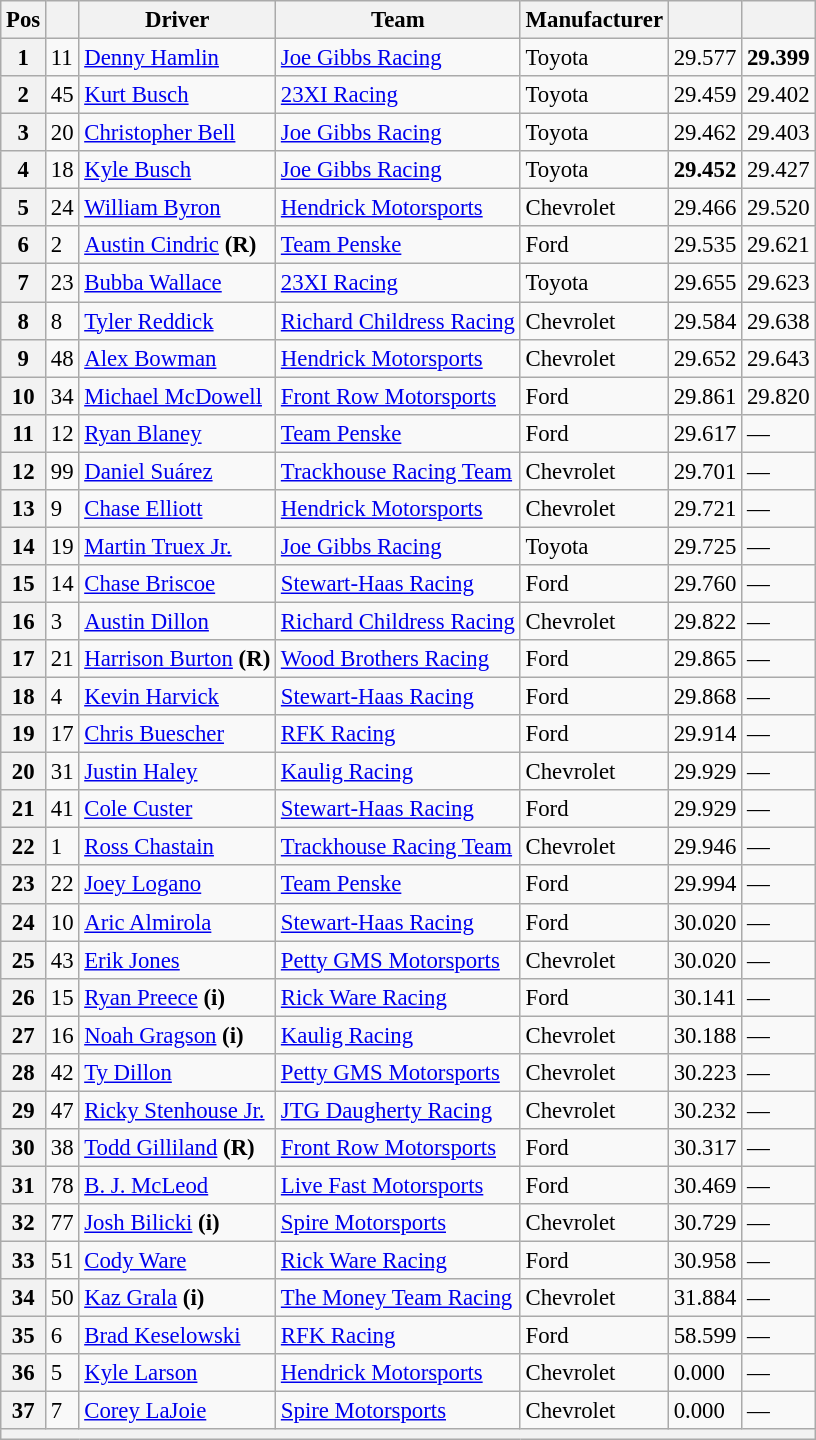<table class="wikitable" style="font-size:95%">
<tr>
<th>Pos</th>
<th></th>
<th>Driver</th>
<th>Team</th>
<th>Manufacturer</th>
<th></th>
<th></th>
</tr>
<tr>
<th>1</th>
<td>11</td>
<td><a href='#'>Denny Hamlin</a></td>
<td><a href='#'>Joe Gibbs Racing</a></td>
<td>Toyota</td>
<td>29.577</td>
<td><strong>29.399</strong></td>
</tr>
<tr>
<th>2</th>
<td>45</td>
<td><a href='#'>Kurt Busch</a></td>
<td><a href='#'>23XI Racing</a></td>
<td>Toyota</td>
<td>29.459</td>
<td>29.402</td>
</tr>
<tr>
<th>3</th>
<td>20</td>
<td><a href='#'>Christopher Bell</a></td>
<td><a href='#'>Joe Gibbs Racing</a></td>
<td>Toyota</td>
<td>29.462</td>
<td>29.403</td>
</tr>
<tr>
<th>4</th>
<td>18</td>
<td><a href='#'>Kyle Busch</a></td>
<td><a href='#'>Joe Gibbs Racing</a></td>
<td>Toyota</td>
<td><strong>29.452</strong></td>
<td>29.427</td>
</tr>
<tr>
<th>5</th>
<td>24</td>
<td><a href='#'>William Byron</a></td>
<td><a href='#'>Hendrick Motorsports</a></td>
<td>Chevrolet</td>
<td>29.466</td>
<td>29.520</td>
</tr>
<tr>
<th>6</th>
<td>2</td>
<td><a href='#'>Austin Cindric</a> <strong>(R)</strong></td>
<td><a href='#'>Team Penske</a></td>
<td>Ford</td>
<td>29.535</td>
<td>29.621</td>
</tr>
<tr>
<th>7</th>
<td>23</td>
<td><a href='#'>Bubba Wallace</a></td>
<td><a href='#'>23XI Racing</a></td>
<td>Toyota</td>
<td>29.655</td>
<td>29.623</td>
</tr>
<tr>
<th>8</th>
<td>8</td>
<td><a href='#'>Tyler Reddick</a></td>
<td><a href='#'>Richard Childress Racing</a></td>
<td>Chevrolet</td>
<td>29.584</td>
<td>29.638</td>
</tr>
<tr>
<th>9</th>
<td>48</td>
<td><a href='#'>Alex Bowman</a></td>
<td><a href='#'>Hendrick Motorsports</a></td>
<td>Chevrolet</td>
<td>29.652</td>
<td>29.643</td>
</tr>
<tr>
<th>10</th>
<td>34</td>
<td><a href='#'>Michael McDowell</a></td>
<td><a href='#'>Front Row Motorsports</a></td>
<td>Ford</td>
<td>29.861</td>
<td>29.820</td>
</tr>
<tr>
<th>11</th>
<td>12</td>
<td><a href='#'>Ryan Blaney</a></td>
<td><a href='#'>Team Penske</a></td>
<td>Ford</td>
<td>29.617</td>
<td>—</td>
</tr>
<tr>
<th>12</th>
<td>99</td>
<td><a href='#'>Daniel Suárez</a></td>
<td><a href='#'>Trackhouse Racing Team</a></td>
<td>Chevrolet</td>
<td>29.701</td>
<td>—</td>
</tr>
<tr>
<th>13</th>
<td>9</td>
<td><a href='#'>Chase Elliott</a></td>
<td><a href='#'>Hendrick Motorsports</a></td>
<td>Chevrolet</td>
<td>29.721</td>
<td>—</td>
</tr>
<tr>
<th>14</th>
<td>19</td>
<td><a href='#'>Martin Truex Jr.</a></td>
<td><a href='#'>Joe Gibbs Racing</a></td>
<td>Toyota</td>
<td>29.725</td>
<td>—</td>
</tr>
<tr>
<th>15</th>
<td>14</td>
<td><a href='#'>Chase Briscoe</a></td>
<td><a href='#'>Stewart-Haas Racing</a></td>
<td>Ford</td>
<td>29.760</td>
<td>—</td>
</tr>
<tr>
<th>16</th>
<td>3</td>
<td><a href='#'>Austin Dillon</a></td>
<td><a href='#'>Richard Childress Racing</a></td>
<td>Chevrolet</td>
<td>29.822</td>
<td>—</td>
</tr>
<tr>
<th>17</th>
<td>21</td>
<td><a href='#'>Harrison Burton</a> <strong>(R)</strong></td>
<td><a href='#'>Wood Brothers Racing</a></td>
<td>Ford</td>
<td>29.865</td>
<td>—</td>
</tr>
<tr>
<th>18</th>
<td>4</td>
<td><a href='#'>Kevin Harvick</a></td>
<td><a href='#'>Stewart-Haas Racing</a></td>
<td>Ford</td>
<td>29.868</td>
<td>—</td>
</tr>
<tr>
<th>19</th>
<td>17</td>
<td><a href='#'>Chris Buescher</a></td>
<td><a href='#'>RFK Racing</a></td>
<td>Ford</td>
<td>29.914</td>
<td>—</td>
</tr>
<tr>
<th>20</th>
<td>31</td>
<td><a href='#'>Justin Haley</a></td>
<td><a href='#'>Kaulig Racing</a></td>
<td>Chevrolet</td>
<td>29.929</td>
<td>—</td>
</tr>
<tr>
<th>21</th>
<td>41</td>
<td><a href='#'>Cole Custer</a></td>
<td><a href='#'>Stewart-Haas Racing</a></td>
<td>Ford</td>
<td>29.929</td>
<td>—</td>
</tr>
<tr>
<th>22</th>
<td>1</td>
<td><a href='#'>Ross Chastain</a></td>
<td><a href='#'>Trackhouse Racing Team</a></td>
<td>Chevrolet</td>
<td>29.946</td>
<td>—</td>
</tr>
<tr>
<th>23</th>
<td>22</td>
<td><a href='#'>Joey Logano</a></td>
<td><a href='#'>Team Penske</a></td>
<td>Ford</td>
<td>29.994</td>
<td>—</td>
</tr>
<tr>
<th>24</th>
<td>10</td>
<td><a href='#'>Aric Almirola</a></td>
<td><a href='#'>Stewart-Haas Racing</a></td>
<td>Ford</td>
<td>30.020</td>
<td>—</td>
</tr>
<tr>
<th>25</th>
<td>43</td>
<td><a href='#'>Erik Jones</a></td>
<td><a href='#'>Petty GMS Motorsports</a></td>
<td>Chevrolet</td>
<td>30.020</td>
<td>—</td>
</tr>
<tr>
<th>26</th>
<td>15</td>
<td><a href='#'>Ryan Preece</a> <strong>(i)</strong></td>
<td><a href='#'>Rick Ware Racing</a></td>
<td>Ford</td>
<td>30.141</td>
<td>—</td>
</tr>
<tr>
<th>27</th>
<td>16</td>
<td><a href='#'>Noah Gragson</a> <strong>(i)</strong></td>
<td><a href='#'>Kaulig Racing</a></td>
<td>Chevrolet</td>
<td>30.188</td>
<td>—</td>
</tr>
<tr>
<th>28</th>
<td>42</td>
<td><a href='#'>Ty Dillon</a></td>
<td><a href='#'>Petty GMS Motorsports</a></td>
<td>Chevrolet</td>
<td>30.223</td>
<td>—</td>
</tr>
<tr>
<th>29</th>
<td>47</td>
<td><a href='#'>Ricky Stenhouse Jr.</a></td>
<td><a href='#'>JTG Daugherty Racing</a></td>
<td>Chevrolet</td>
<td>30.232</td>
<td>—</td>
</tr>
<tr>
<th>30</th>
<td>38</td>
<td><a href='#'>Todd Gilliland</a> <strong>(R)</strong></td>
<td><a href='#'>Front Row Motorsports</a></td>
<td>Ford</td>
<td>30.317</td>
<td>—</td>
</tr>
<tr>
<th>31</th>
<td>78</td>
<td><a href='#'>B. J. McLeod</a></td>
<td><a href='#'>Live Fast Motorsports</a></td>
<td>Ford</td>
<td>30.469</td>
<td>—</td>
</tr>
<tr>
<th>32</th>
<td>77</td>
<td><a href='#'>Josh Bilicki</a> <strong>(i)</strong></td>
<td><a href='#'>Spire Motorsports</a></td>
<td>Chevrolet</td>
<td>30.729</td>
<td>—</td>
</tr>
<tr>
<th>33</th>
<td>51</td>
<td><a href='#'>Cody Ware</a></td>
<td><a href='#'>Rick Ware Racing</a></td>
<td>Ford</td>
<td>30.958</td>
<td>—</td>
</tr>
<tr>
<th>34</th>
<td>50</td>
<td><a href='#'>Kaz Grala</a> <strong>(i)</strong></td>
<td><a href='#'>The Money Team Racing</a></td>
<td>Chevrolet</td>
<td>31.884</td>
<td>—</td>
</tr>
<tr>
<th>35</th>
<td>6</td>
<td><a href='#'>Brad Keselowski</a></td>
<td><a href='#'>RFK Racing</a></td>
<td>Ford</td>
<td>58.599</td>
<td>—</td>
</tr>
<tr>
<th>36</th>
<td>5</td>
<td><a href='#'>Kyle Larson</a></td>
<td><a href='#'>Hendrick Motorsports</a></td>
<td>Chevrolet</td>
<td>0.000</td>
<td>—</td>
</tr>
<tr>
<th>37</th>
<td>7</td>
<td><a href='#'>Corey LaJoie</a></td>
<td><a href='#'>Spire Motorsports</a></td>
<td>Chevrolet</td>
<td>0.000</td>
<td>—</td>
</tr>
<tr>
<th colspan="7"></th>
</tr>
</table>
